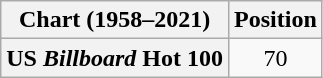<table class="wikitable plainrowheaders" style="text-align:center">
<tr>
<th scope="col">Chart (1958–2021)</th>
<th scope="col">Position</th>
</tr>
<tr>
<th scope="row">US <em>Billboard</em> Hot 100</th>
<td style="text-align:center;">70</td>
</tr>
</table>
